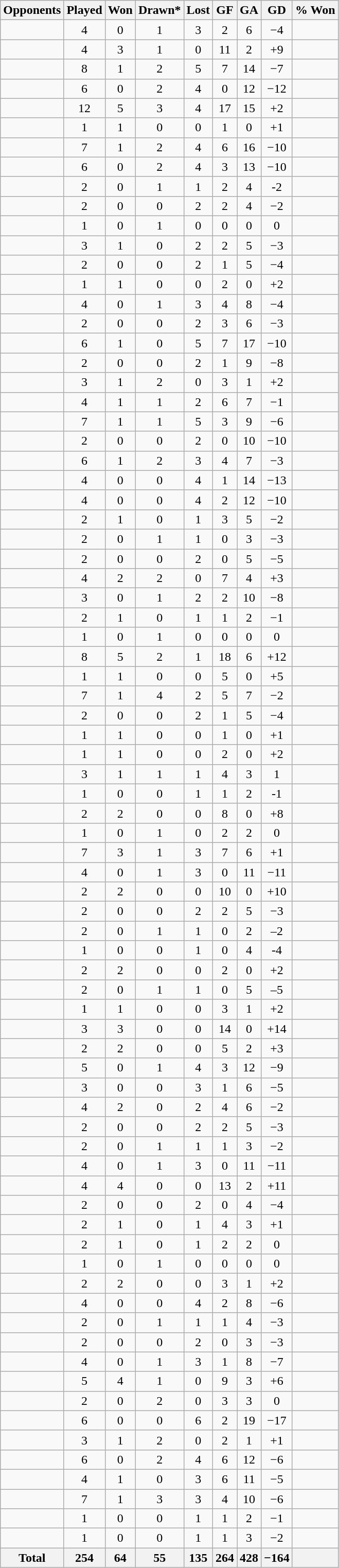<table class="sortable wikitable" style="text-align:center">
<tr>
<th>Opponents</th>
<th>Played</th>
<th>Won</th>
<th>Drawn*</th>
<th>Lost</th>
<th>GF</th>
<th>GA</th>
<th>GD</th>
<th>% Won</th>
</tr>
<tr>
<td style="text-align:left"></td>
<td>4</td>
<td>0</td>
<td>1</td>
<td>3</td>
<td>2</td>
<td>6</td>
<td>−4</td>
<td></td>
</tr>
<tr>
<td style="text-align:left"></td>
<td>4</td>
<td>3</td>
<td>1</td>
<td>0</td>
<td>11</td>
<td>2</td>
<td>+9</td>
<td></td>
</tr>
<tr>
<td style="text-align:left"></td>
<td>8</td>
<td>1</td>
<td>2</td>
<td>5</td>
<td>7</td>
<td>14</td>
<td>−7</td>
<td></td>
</tr>
<tr>
<td style="text-align:left"></td>
<td>6</td>
<td>0</td>
<td>2</td>
<td>4</td>
<td>0</td>
<td>12</td>
<td>−12</td>
<td></td>
</tr>
<tr>
<td style="text-align:left"></td>
<td>12</td>
<td>5</td>
<td>3</td>
<td>4</td>
<td>17</td>
<td>15</td>
<td>+2</td>
<td></td>
</tr>
<tr>
<td style="text-align:left"></td>
<td>1</td>
<td>1</td>
<td>0</td>
<td>0</td>
<td>1</td>
<td>0</td>
<td>+1</td>
<td></td>
</tr>
<tr>
<td style="text-align:left"></td>
<td>7</td>
<td>1</td>
<td>2</td>
<td>4</td>
<td>6</td>
<td>16</td>
<td>−10</td>
<td></td>
</tr>
<tr>
<td style="text-align:left"></td>
<td>6</td>
<td>0</td>
<td>2</td>
<td>4</td>
<td>3</td>
<td>13</td>
<td>−10</td>
<td></td>
</tr>
<tr>
<td style="text-align:left"></td>
<td>2</td>
<td>0</td>
<td>1</td>
<td>1</td>
<td>2</td>
<td>4</td>
<td>-2</td>
<td></td>
</tr>
<tr>
<td style="text-align:left"></td>
<td>2</td>
<td>0</td>
<td>0</td>
<td>2</td>
<td>2</td>
<td>4</td>
<td>−2</td>
<td></td>
</tr>
<tr>
<td style="text-align:left"></td>
<td>1</td>
<td>0</td>
<td>1</td>
<td>0</td>
<td>0</td>
<td>0</td>
<td>0</td>
<td></td>
</tr>
<tr>
<td style="text-align:left"></td>
<td>3</td>
<td>1</td>
<td>0</td>
<td>2</td>
<td>2</td>
<td>5</td>
<td>−3</td>
<td></td>
</tr>
<tr>
<td style="text-align:left"></td>
<td>2</td>
<td>0</td>
<td>0</td>
<td>2</td>
<td>1</td>
<td>5</td>
<td>−4</td>
<td></td>
</tr>
<tr>
<td style="text-align:left"></td>
<td>1</td>
<td>1</td>
<td>0</td>
<td>0</td>
<td>2</td>
<td>0</td>
<td>+2</td>
<td></td>
</tr>
<tr>
<td style="text-align:left"></td>
<td>4</td>
<td>0</td>
<td>1</td>
<td>3</td>
<td>4</td>
<td>8</td>
<td>−4</td>
<td></td>
</tr>
<tr>
<td style="text-align:left"></td>
<td>2</td>
<td>0</td>
<td>0</td>
<td>2</td>
<td>3</td>
<td>6</td>
<td>−3</td>
<td></td>
</tr>
<tr>
<td style="text-align:left"></td>
<td>6</td>
<td>1</td>
<td>0</td>
<td>5</td>
<td>7</td>
<td>17</td>
<td>−10</td>
<td></td>
</tr>
<tr>
<td style="text-align:left"></td>
<td>2</td>
<td>0</td>
<td>0</td>
<td>2</td>
<td>1</td>
<td>9</td>
<td>−8</td>
<td></td>
</tr>
<tr>
<td style="text-align:left"></td>
<td>3</td>
<td>1</td>
<td>2</td>
<td>0</td>
<td>3</td>
<td>1</td>
<td>+2</td>
<td></td>
</tr>
<tr>
<td style="text-align:left"></td>
<td>4</td>
<td>1</td>
<td>1</td>
<td>2</td>
<td>6</td>
<td>7</td>
<td>−1</td>
<td></td>
</tr>
<tr>
<td style="text-align:left"></td>
<td>7</td>
<td>1</td>
<td>1</td>
<td>5</td>
<td>3</td>
<td>9</td>
<td>−6</td>
<td></td>
</tr>
<tr>
<td style="text-align:left"></td>
<td>2</td>
<td>0</td>
<td>0</td>
<td>2</td>
<td>0</td>
<td>10</td>
<td>−10</td>
<td></td>
</tr>
<tr>
<td style="text-align:left"></td>
<td>6</td>
<td>1</td>
<td>2</td>
<td>3</td>
<td>4</td>
<td>7</td>
<td>−3</td>
<td></td>
</tr>
<tr>
<td style="text-align:left"></td>
<td>4</td>
<td>0</td>
<td>0</td>
<td>4</td>
<td>1</td>
<td>14</td>
<td>−13</td>
<td></td>
</tr>
<tr>
<td style="text-align:left"></td>
<td>4</td>
<td>0</td>
<td>0</td>
<td>4</td>
<td>2</td>
<td>12</td>
<td>−10</td>
<td></td>
</tr>
<tr>
<td style="text-align:left"></td>
<td>2</td>
<td>1</td>
<td>0</td>
<td>1</td>
<td>3</td>
<td>5</td>
<td>−2</td>
<td></td>
</tr>
<tr>
<td style="text-align:left"></td>
<td>2</td>
<td>0</td>
<td>1</td>
<td>1</td>
<td>0</td>
<td>3</td>
<td>−3</td>
<td></td>
</tr>
<tr>
<td style="text-align:left"></td>
<td>2</td>
<td>0</td>
<td>0</td>
<td>2</td>
<td>0</td>
<td>5</td>
<td>−5</td>
<td></td>
</tr>
<tr>
<td style="text-align:left"></td>
<td>4</td>
<td>2</td>
<td>2</td>
<td>0</td>
<td>7</td>
<td>4</td>
<td>+3</td>
<td></td>
</tr>
<tr>
<td style="text-align:left"></td>
<td>3</td>
<td>0</td>
<td>1</td>
<td>2</td>
<td>2</td>
<td>10</td>
<td>−8</td>
<td></td>
</tr>
<tr>
<td style="text-align:left"></td>
<td>2</td>
<td>1</td>
<td>0</td>
<td>1</td>
<td>1</td>
<td>2</td>
<td>−1</td>
<td></td>
</tr>
<tr>
<td style="text-align:left"></td>
<td>1</td>
<td>0</td>
<td>1</td>
<td>0</td>
<td>0</td>
<td>0</td>
<td>0</td>
<td></td>
</tr>
<tr>
<td style="text-align:left"></td>
<td>8</td>
<td>5</td>
<td>2</td>
<td>1</td>
<td>18</td>
<td>6</td>
<td>+12</td>
<td></td>
</tr>
<tr>
<td style="text-align:left"></td>
<td>1</td>
<td>1</td>
<td>0</td>
<td>0</td>
<td>5</td>
<td>0</td>
<td>+5</td>
<td></td>
</tr>
<tr>
<td style="text-align:left"></td>
<td>7</td>
<td>1</td>
<td>4</td>
<td>2</td>
<td>5</td>
<td>7</td>
<td>−2</td>
<td></td>
</tr>
<tr>
<td style="text-align:left"></td>
<td>2</td>
<td>0</td>
<td>0</td>
<td>2</td>
<td>1</td>
<td>5</td>
<td>−4</td>
<td></td>
</tr>
<tr>
<td style="text-align:left"></td>
<td>1</td>
<td>1</td>
<td>0</td>
<td>0</td>
<td>1</td>
<td>0</td>
<td>+1</td>
<td></td>
</tr>
<tr>
<td style="text-align:left"></td>
<td>1</td>
<td>1</td>
<td>0</td>
<td>0</td>
<td>2</td>
<td>0</td>
<td>+2</td>
<td></td>
</tr>
<tr>
<td style="text-align:left"></td>
<td>3</td>
<td>1</td>
<td>1</td>
<td>1</td>
<td>4</td>
<td>3</td>
<td>1</td>
<td></td>
</tr>
<tr>
<td style="text-align:left"></td>
<td>1</td>
<td>0</td>
<td>0</td>
<td>1</td>
<td>1</td>
<td>2</td>
<td>-1</td>
<td></td>
</tr>
<tr>
<td style="text-align:left"></td>
<td>2</td>
<td>2</td>
<td>0</td>
<td>0</td>
<td>8</td>
<td>0</td>
<td>+8</td>
<td></td>
</tr>
<tr>
<td style="text-align:left"></td>
<td>1</td>
<td>0</td>
<td>1</td>
<td>0</td>
<td>2</td>
<td>2</td>
<td>0</td>
<td></td>
</tr>
<tr>
<td style="text-align:left"></td>
<td>7</td>
<td>3</td>
<td>1</td>
<td>3</td>
<td>7</td>
<td>6</td>
<td>+1</td>
<td></td>
</tr>
<tr>
<td style="text-align:left"></td>
<td>4</td>
<td>0</td>
<td>1</td>
<td>3</td>
<td>0</td>
<td>11</td>
<td>−11</td>
<td></td>
</tr>
<tr>
<td style="text-align:left"></td>
<td>2</td>
<td>2</td>
<td>0</td>
<td>0</td>
<td>10</td>
<td>0</td>
<td>+10</td>
<td></td>
</tr>
<tr>
<td style="text-align:left"></td>
<td>2</td>
<td>0</td>
<td>0</td>
<td>2</td>
<td>2</td>
<td>5</td>
<td>−3</td>
<td></td>
</tr>
<tr>
<td style="text-align:left"></td>
<td>2</td>
<td>0</td>
<td>1</td>
<td>1</td>
<td>0</td>
<td>2</td>
<td>–2</td>
<td></td>
</tr>
<tr>
<td style="text-align:left"></td>
<td>1</td>
<td>0</td>
<td>0</td>
<td>1</td>
<td>0</td>
<td>4</td>
<td>-4</td>
<td></td>
</tr>
<tr>
<td style="text-align:left"></td>
<td>2</td>
<td>2</td>
<td>0</td>
<td>0</td>
<td>2</td>
<td>0</td>
<td>+2</td>
<td></td>
</tr>
<tr>
<td style="text-align:left"></td>
<td>2</td>
<td>0</td>
<td>1</td>
<td>1</td>
<td>0</td>
<td>5</td>
<td>–5</td>
<td></td>
</tr>
<tr>
<td style="text-align:left"></td>
<td>1</td>
<td>1</td>
<td>0</td>
<td>0</td>
<td>3</td>
<td>1</td>
<td>+2</td>
<td></td>
</tr>
<tr>
<td style="text-align:left"></td>
<td>3</td>
<td>3</td>
<td>0</td>
<td>0</td>
<td>14</td>
<td>0</td>
<td>+14</td>
<td></td>
</tr>
<tr>
<td style="text-align:left"></td>
<td>2</td>
<td>2</td>
<td>0</td>
<td>0</td>
<td>5</td>
<td>2</td>
<td>+3</td>
<td></td>
</tr>
<tr>
<td style="text-align:left"></td>
<td>5</td>
<td>0</td>
<td>1</td>
<td>4</td>
<td>3</td>
<td>12</td>
<td>−9</td>
<td></td>
</tr>
<tr>
<td style="text-align:left"></td>
<td>3</td>
<td>0</td>
<td>0</td>
<td>3</td>
<td>1</td>
<td>6</td>
<td>−5</td>
<td></td>
</tr>
<tr>
<td style="text-align:left"></td>
<td>4</td>
<td>2</td>
<td>0</td>
<td>2</td>
<td>4</td>
<td>6</td>
<td>−2</td>
<td></td>
</tr>
<tr>
<td style="text-align:left"></td>
<td>2</td>
<td>0</td>
<td>0</td>
<td>2</td>
<td>2</td>
<td>5</td>
<td>−3</td>
<td></td>
</tr>
<tr>
<td style="text-align:left"></td>
<td>2</td>
<td>0</td>
<td>1</td>
<td>1</td>
<td>1</td>
<td>3</td>
<td>−2</td>
<td></td>
</tr>
<tr>
<td style="text-align:left"></td>
<td>4</td>
<td>0</td>
<td>1</td>
<td>3</td>
<td>0</td>
<td>11</td>
<td>−11</td>
<td></td>
</tr>
<tr>
<td style="text-align:left"></td>
<td>4</td>
<td>4</td>
<td>0</td>
<td>0</td>
<td>13</td>
<td>2</td>
<td>+11</td>
<td></td>
</tr>
<tr>
<td style="text-align:left"></td>
<td>2</td>
<td>0</td>
<td>0</td>
<td>2</td>
<td>0</td>
<td>4</td>
<td>−4</td>
<td></td>
</tr>
<tr>
<td style="text-align:left"></td>
<td>2</td>
<td>1</td>
<td>0</td>
<td>1</td>
<td>4</td>
<td>3</td>
<td>+1</td>
<td></td>
</tr>
<tr>
<td style="text-align:left"></td>
<td>2</td>
<td>1</td>
<td>0</td>
<td>1</td>
<td>2</td>
<td>2</td>
<td>0</td>
<td></td>
</tr>
<tr>
<td style="text-align:left"></td>
<td>1</td>
<td>0</td>
<td>1</td>
<td>0</td>
<td>0</td>
<td>0</td>
<td>0</td>
<td></td>
</tr>
<tr>
<td style="text-align:left"></td>
<td>2</td>
<td>2</td>
<td>0</td>
<td>0</td>
<td>3</td>
<td>1</td>
<td>+2</td>
<td></td>
</tr>
<tr>
<td style="text-align:left"></td>
<td>4</td>
<td>0</td>
<td>0</td>
<td>4</td>
<td>2</td>
<td>8</td>
<td>−6</td>
<td></td>
</tr>
<tr>
<td style="text-align:left"></td>
<td>2</td>
<td>0</td>
<td>1</td>
<td>1</td>
<td>1</td>
<td>4</td>
<td>−3</td>
<td></td>
</tr>
<tr>
<td style="text-align:left"></td>
<td>2</td>
<td>0</td>
<td>0</td>
<td>2</td>
<td>0</td>
<td>3</td>
<td>−3</td>
<td></td>
</tr>
<tr>
<td style="text-align:left"></td>
<td>4</td>
<td>0</td>
<td>1</td>
<td>3</td>
<td>1</td>
<td>8</td>
<td>−7</td>
<td></td>
</tr>
<tr>
<td style="text-align:left"></td>
<td>5</td>
<td>4</td>
<td>1</td>
<td>0</td>
<td>9</td>
<td>3</td>
<td>+6</td>
<td></td>
</tr>
<tr>
<td style="text-align:left"></td>
<td>2</td>
<td>0</td>
<td>2</td>
<td>0</td>
<td>3</td>
<td>3</td>
<td>0</td>
<td></td>
</tr>
<tr>
<td style="text-align:left"></td>
<td>6</td>
<td>0</td>
<td>0</td>
<td>6</td>
<td>2</td>
<td>19</td>
<td>−17</td>
<td></td>
</tr>
<tr>
<td style="text-align:left"></td>
<td>3</td>
<td>1</td>
<td>2</td>
<td>0</td>
<td>2</td>
<td>1</td>
<td>+1</td>
<td></td>
</tr>
<tr>
<td style="text-align:left"></td>
<td>6</td>
<td>0</td>
<td>2</td>
<td>4</td>
<td>6</td>
<td>12</td>
<td>−6</td>
<td></td>
</tr>
<tr>
<td style="text-align:left"></td>
<td>4</td>
<td>1</td>
<td>0</td>
<td>3</td>
<td>6</td>
<td>11</td>
<td>−5</td>
<td></td>
</tr>
<tr>
<td style="text-align:left"></td>
<td>7</td>
<td>1</td>
<td>3</td>
<td>3</td>
<td>4</td>
<td>10</td>
<td>−6</td>
<td></td>
</tr>
<tr>
<td style="text-align:left"></td>
<td>1</td>
<td>0</td>
<td>0</td>
<td>1</td>
<td>1</td>
<td>2</td>
<td>−1</td>
<td></td>
</tr>
<tr>
<td style="text-align:left"></td>
<td>1</td>
<td>0</td>
<td>0</td>
<td>1</td>
<td>1</td>
<td>3</td>
<td>−2</td>
<td></td>
</tr>
<tr class="sortbottom">
<th>Total</th>
<th>254</th>
<th>64</th>
<th>55</th>
<th>135</th>
<th>264</th>
<th>428</th>
<th>−164</th>
<th></th>
</tr>
</table>
